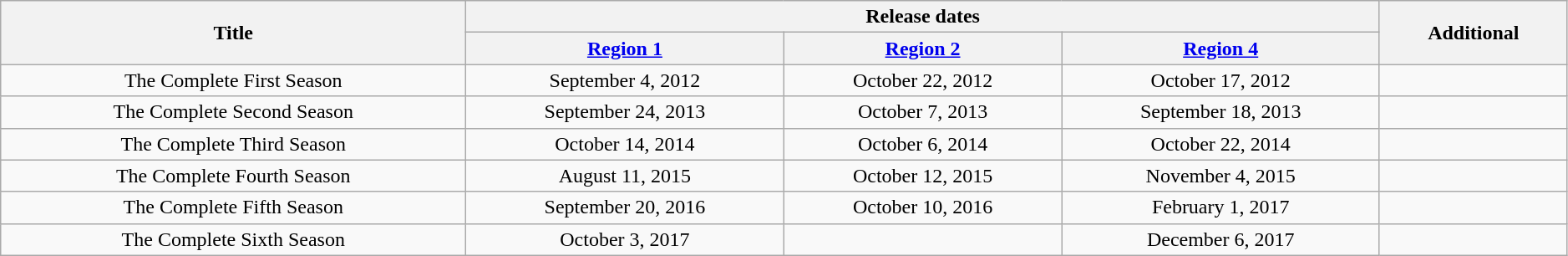<table class="wikitable"  style="width:99%; text-align:center;">
<tr>
<th rowspan="2">Title</th>
<th colspan="3">Release dates</th>
<th rowspan="2">Additional</th>
</tr>
<tr>
<th><a href='#'>Region 1</a></th>
<th><a href='#'>Region 2</a></th>
<th><a href='#'>Region 4</a></th>
</tr>
<tr>
<td>The Complete First Season</td>
<td>September 4, 2012</td>
<td>October 22, 2012</td>
<td>October 17, 2012</td>
<td><br></td>
</tr>
<tr>
<td>The Complete Second Season</td>
<td>September 24, 2013</td>
<td>October 7, 2013</td>
<td>September 18, 2013</td>
<td><br></td>
</tr>
<tr>
<td>The Complete Third Season</td>
<td>October 14, 2014</td>
<td>October 6, 2014</td>
<td>October 22, 2014</td>
<td><br></td>
</tr>
<tr>
<td>The Complete Fourth Season</td>
<td>August 11, 2015</td>
<td>October 12, 2015</td>
<td>November 4, 2015</td>
<td><br></td>
</tr>
<tr>
<td>The Complete Fifth Season</td>
<td>September 20, 2016</td>
<td>October 10, 2016</td>
<td>February 1, 2017</td>
<td><br></td>
</tr>
<tr>
<td>The Complete Sixth Season</td>
<td>October 3, 2017</td>
<td></td>
<td>December 6, 2017</td>
<td><br></td>
</tr>
</table>
